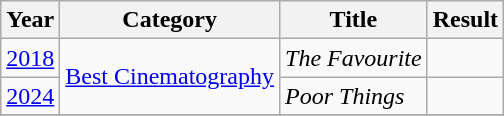<table class="wikitable">
<tr>
<th>Year</th>
<th>Category</th>
<th>Title</th>
<th>Result</th>
</tr>
<tr>
<td><a href='#'>2018</a></td>
<td rowspan="2"><a href='#'>Best Cinematography</a></td>
<td><em>The Favourite</em></td>
<td></td>
</tr>
<tr>
<td><a href='#'>2024</a></td>
<td><em>Poor Things</em></td>
<td></td>
</tr>
<tr>
</tr>
</table>
